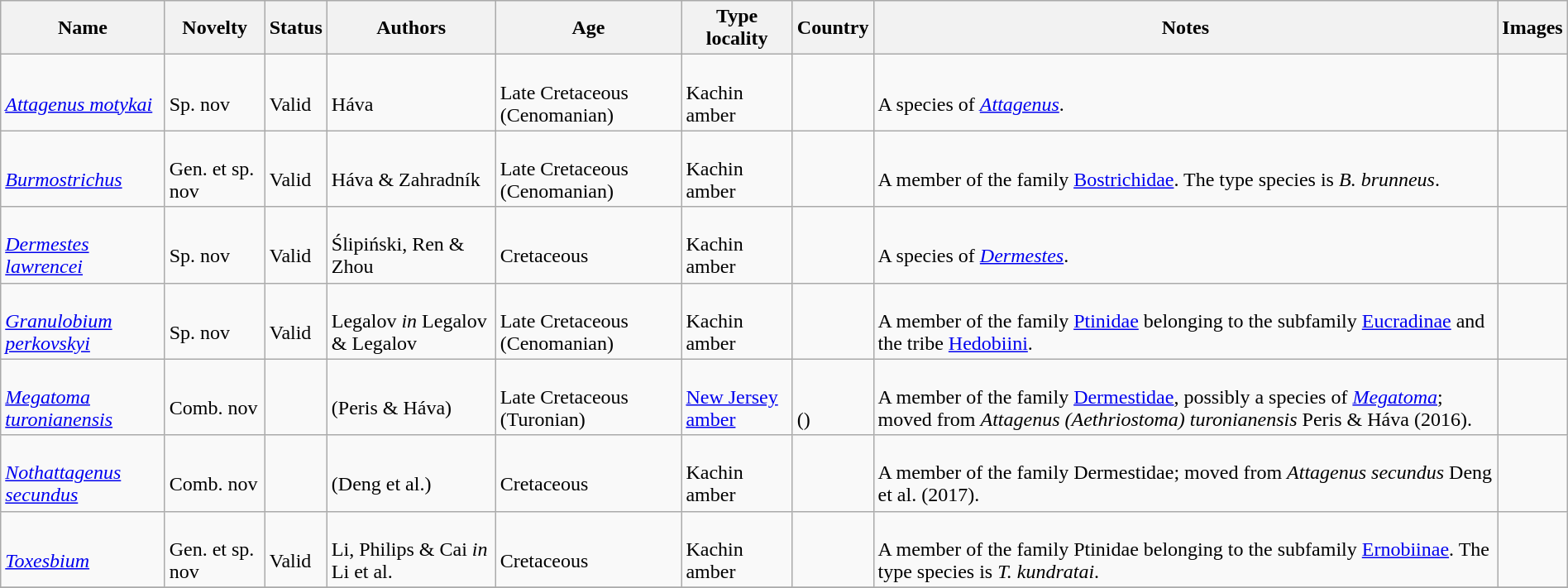<table class="wikitable sortable" align="center" width="100%">
<tr>
<th>Name</th>
<th>Novelty</th>
<th>Status</th>
<th>Authors</th>
<th>Age</th>
<th>Type locality</th>
<th>Country</th>
<th>Notes</th>
<th>Images</th>
</tr>
<tr>
<td><br><em><a href='#'>Attagenus motykai</a></em></td>
<td><br>Sp. nov</td>
<td><br>Valid</td>
<td><br>Háva</td>
<td><br>Late Cretaceous (Cenomanian)</td>
<td><br>Kachin amber</td>
<td><br></td>
<td><br>A species of <em><a href='#'>Attagenus</a></em>.</td>
<td></td>
</tr>
<tr>
<td><br><em><a href='#'>Burmostrichus</a></em></td>
<td><br>Gen. et sp. nov</td>
<td><br>Valid</td>
<td><br>Háva & Zahradník</td>
<td><br>Late Cretaceous (Cenomanian)</td>
<td><br>Kachin amber</td>
<td><br></td>
<td><br>A member of the family <a href='#'>Bostrichidae</a>. The type species is <em>B. brunneus</em>.</td>
<td></td>
</tr>
<tr>
<td><br><em><a href='#'>Dermestes lawrencei</a></em></td>
<td><br>Sp. nov</td>
<td><br>Valid</td>
<td><br>Ślipiński, Ren & Zhou</td>
<td><br>Cretaceous</td>
<td><br>Kachin amber</td>
<td><br></td>
<td><br>A species of <em><a href='#'>Dermestes</a></em>.</td>
<td></td>
</tr>
<tr>
<td><br><em><a href='#'>Granulobium perkovskyi</a></em></td>
<td><br>Sp. nov</td>
<td><br>Valid</td>
<td><br>Legalov <em>in</em> Legalov & Legalov</td>
<td><br>Late Cretaceous (Cenomanian)</td>
<td><br>Kachin amber</td>
<td><br></td>
<td><br>A member of the family <a href='#'>Ptinidae</a> belonging to the subfamily <a href='#'>Eucradinae</a> and the tribe <a href='#'>Hedobiini</a>.</td>
<td></td>
</tr>
<tr>
<td><br><em><a href='#'>Megatoma turonianensis</a></em></td>
<td><br>Comb. nov</td>
<td></td>
<td><br>(Peris & Háva)</td>
<td><br>Late Cretaceous (Turonian)</td>
<td><br><a href='#'>New Jersey amber</a></td>
<td><br><br>()</td>
<td><br>A member of the family <a href='#'>Dermestidae</a>, possibly a species of <em><a href='#'>Megatoma</a></em>; moved from <em>Attagenus (Aethriostoma) turonianensis</em> Peris & Háva (2016).</td>
<td></td>
</tr>
<tr>
<td><br><em><a href='#'>Nothattagenus secundus</a></em></td>
<td><br>Comb. nov</td>
<td></td>
<td><br>(Deng et al.)</td>
<td><br>Cretaceous</td>
<td><br>Kachin amber</td>
<td><br></td>
<td><br>A member of the family Dermestidae; moved from <em>Attagenus secundus</em> Deng et al. (2017).</td>
<td></td>
</tr>
<tr>
<td><br><em><a href='#'>Toxesbium</a></em></td>
<td><br>Gen. et sp. nov</td>
<td><br>Valid</td>
<td><br>Li, Philips & Cai <em>in</em> Li et al.</td>
<td><br>Cretaceous</td>
<td><br>Kachin amber</td>
<td><br></td>
<td><br>A member of the family Ptinidae belonging to the subfamily <a href='#'>Ernobiinae</a>. The type species is <em>T. kundratai</em>.</td>
<td></td>
</tr>
<tr>
</tr>
</table>
